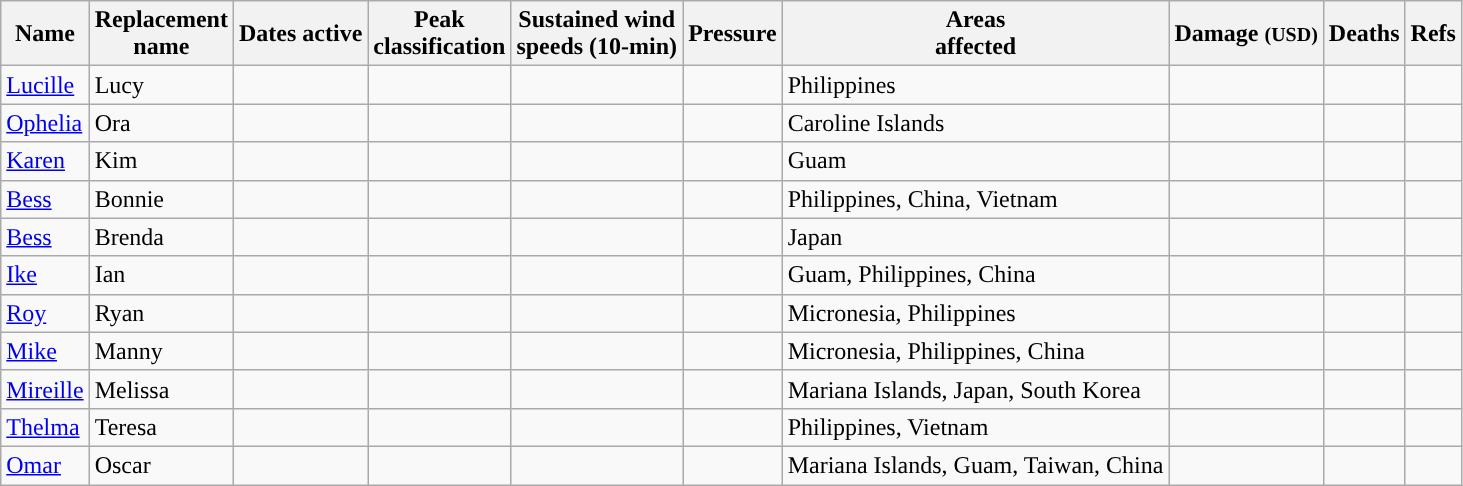<table class="wikitable sortable">
<tr>
<th scope="col">Name</th>
<th scope="col">Replacement<br>name</th>
<th scope="col">Dates active</th>
<th scope="col">Peak<br>classification</th>
<th scope="col">Sustained wind<br>speeds (10-min)</th>
<th scope="col">Pressure</th>
<th scope="col" class="unsortable">Areas<br>affected</th>
<th scope="col">Damage <small>(USD)</small></th>
<th scope="col">Deaths</th>
<th scope="col" class="unsortable">Refs</th>
</tr>
<tr>
<td><a href='#'>Lucille</a></td>
<td>Lucy</td>
<td></td>
<td></td>
<td></td>
<td></td>
<td>Philippines</td>
<td></td>
<td></td>
<td></td>
</tr>
<tr>
<td><a href='#'>Ophelia</a></td>
<td>Ora</td>
<td></td>
<td></td>
<td></td>
<td></td>
<td>Caroline Islands</td>
<td></td>
<td></td>
<td></td>
</tr>
<tr>
<td><a href='#'>Karen</a></td>
<td>Kim</td>
<td></td>
<td></td>
<td></td>
<td></td>
<td>Guam</td>
<td></td>
<td></td>
<td></td>
</tr>
<tr>
<td><a href='#'>Bess</a></td>
<td>Bonnie</td>
<td></td>
<td></td>
<td></td>
<td></td>
<td>Philippines, China, Vietnam</td>
<td></td>
<td></td>
<td></td>
</tr>
<tr>
<td><a href='#'>Bess</a></td>
<td>Brenda</td>
<td></td>
<td></td>
<td></td>
<td></td>
<td>Japan</td>
<td></td>
<td></td>
<td></td>
</tr>
<tr>
<td><a href='#'>Ike</a></td>
<td>Ian</td>
<td></td>
<td></td>
<td></td>
<td></td>
<td>Guam, Philippines, China</td>
<td></td>
<td></td>
<td></td>
</tr>
<tr>
<td><a href='#'>Roy</a></td>
<td>Ryan</td>
<td></td>
<td></td>
<td></td>
<td></td>
<td>Micronesia, Philippines</td>
<td></td>
<td></td>
<td></td>
</tr>
<tr>
<td><a href='#'>Mike</a></td>
<td>Manny</td>
<td></td>
<td></td>
<td></td>
<td></td>
<td>Micronesia, Philippines, China</td>
<td></td>
<td></td>
<td></td>
</tr>
<tr>
<td><a href='#'>Mireille</a></td>
<td>Melissa</td>
<td></td>
<td></td>
<td></td>
<td></td>
<td>Mariana Islands, Japan, South Korea</td>
<td></td>
<td></td>
<td></td>
</tr>
<tr>
<td><a href='#'>Thelma</a></td>
<td>Teresa</td>
<td></td>
<td></td>
<td></td>
<td></td>
<td>Philippines, Vietnam</td>
<td></td>
<td></td>
<td></td>
</tr>
<tr>
<td><a href='#'>Omar</a></td>
<td>Oscar</td>
<td></td>
<td></td>
<td></td>
<td></td>
<td>Mariana Islands, Guam, Taiwan, China</td>
<td></td>
<td></td>
<td></td>
</tr>
</table>
